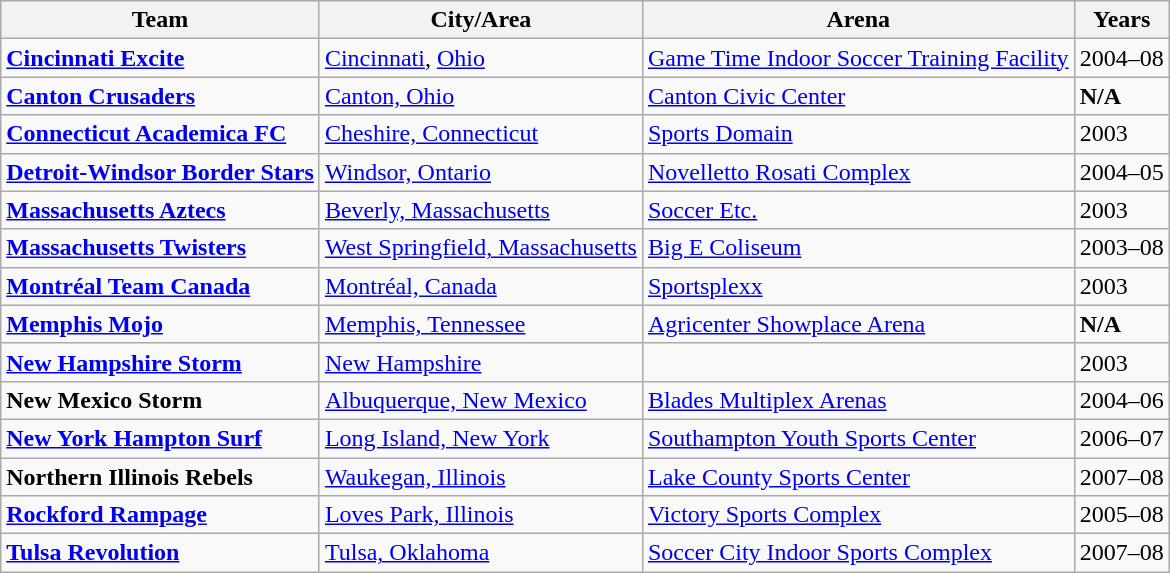<table class="wikitable">
<tr>
<th>Team</th>
<th>City/Area</th>
<th>Arena</th>
<th>Years</th>
</tr>
<tr>
<td><strong><a href='#'>Cincinnati Excite</a></strong></td>
<td><a href='#'>Cincinnati</a>, <a href='#'>Ohio</a></td>
<td><a href='#'>Game Time Indoor Soccer Training Facility</a></td>
<td>2004–08</td>
</tr>
<tr>
<td><strong><a href='#'>Canton Crusaders</a></strong></td>
<td><a href='#'>Canton, Ohio</a></td>
<td><a href='#'>Canton Civic Center</a></td>
<td><strong>N/A</strong></td>
</tr>
<tr>
<td><strong><a href='#'>Connecticut Academica FC</a></strong></td>
<td><a href='#'>Cheshire, Connecticut</a></td>
<td><a href='#'>Sports Domain</a></td>
<td>2003</td>
</tr>
<tr>
<td><strong><a href='#'>Detroit-Windsor Border Stars</a></strong></td>
<td><a href='#'>Windsor, Ontario</a></td>
<td><a href='#'>Novelletto Rosati Complex</a></td>
<td>2004–05</td>
</tr>
<tr>
<td><strong><a href='#'>Massachusetts Aztecs</a></strong></td>
<td><a href='#'>Beverly, Massachusetts</a></td>
<td><a href='#'>Soccer Etc.</a></td>
<td>2003</td>
</tr>
<tr>
<td><strong><a href='#'>Massachusetts Twisters</a></strong></td>
<td><a href='#'>West Springfield, Massachusetts</a></td>
<td><a href='#'>Big E Coliseum</a></td>
<td>2003–08</td>
</tr>
<tr>
<td><strong><a href='#'>Montréal Team Canada</a></strong></td>
<td><a href='#'>Montréal, Canada</a></td>
<td><a href='#'>Sportsplexx</a></td>
<td>2003</td>
</tr>
<tr>
<td><strong><a href='#'>Memphis Mojo</a></strong></td>
<td><a href='#'>Memphis, Tennessee</a></td>
<td><a href='#'>Agricenter Showplace Arena</a></td>
<td><strong>N/A</strong></td>
</tr>
<tr>
<td><strong><a href='#'>New Hampshire Storm</a></strong></td>
<td><a href='#'>New Hampshire</a></td>
<td></td>
<td>2003</td>
</tr>
<tr>
<td><strong>New Mexico Storm</strong></td>
<td><a href='#'>Albuquerque, New Mexico</a></td>
<td><a href='#'>Blades Multiplex Arenas</a></td>
<td>2004–06</td>
</tr>
<tr>
<td><strong><a href='#'>New York Hampton Surf</a></strong></td>
<td><a href='#'>Long Island, New York</a></td>
<td><a href='#'>Southampton Youth Sports Center</a></td>
<td>2006–07</td>
</tr>
<tr>
<td><strong>Northern Illinois Rebels</strong></td>
<td><a href='#'>Waukegan, Illinois</a></td>
<td><a href='#'>Lake County Sports Center</a></td>
<td>2007–08</td>
</tr>
<tr>
<td><strong><a href='#'>Rockford Rampage</a></strong></td>
<td><a href='#'>Loves Park, Illinois</a></td>
<td><a href='#'>Victory Sports Complex</a></td>
<td>2005–08</td>
</tr>
<tr>
<td><strong><a href='#'>Tulsa Revolution</a></strong></td>
<td><a href='#'>Tulsa, Oklahoma</a></td>
<td><a href='#'>Soccer City Indoor Sports Complex</a></td>
<td>2007–08</td>
</tr>
</table>
